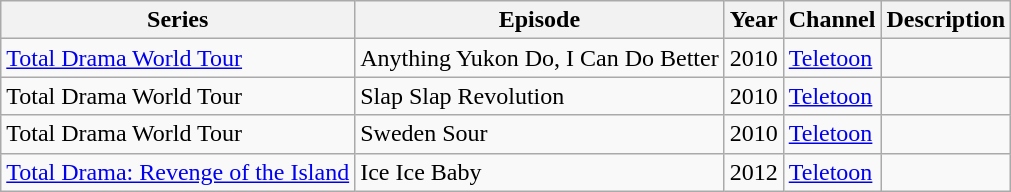<table class="wikitable sortable">
<tr>
<th>Series</th>
<th>Episode</th>
<th>Year</th>
<th>Channel</th>
<th>Description</th>
</tr>
<tr>
<td><a href='#'>Total Drama World Tour</a></td>
<td>Anything Yukon Do, I Can Do Better</td>
<td>2010</td>
<td><a href='#'>Teletoon</a></td>
<td></td>
</tr>
<tr>
<td>Total Drama World Tour</td>
<td>Slap Slap Revolution</td>
<td>2010</td>
<td><a href='#'>Teletoon</a></td>
<td></td>
</tr>
<tr>
<td>Total Drama World Tour</td>
<td>Sweden Sour</td>
<td>2010</td>
<td><a href='#'>Teletoon</a></td>
<td></td>
</tr>
<tr>
<td><a href='#'>Total Drama: Revenge of the Island</a></td>
<td>Ice Ice Baby</td>
<td>2012</td>
<td><a href='#'>Teletoon</a></td>
<td></td>
</tr>
</table>
